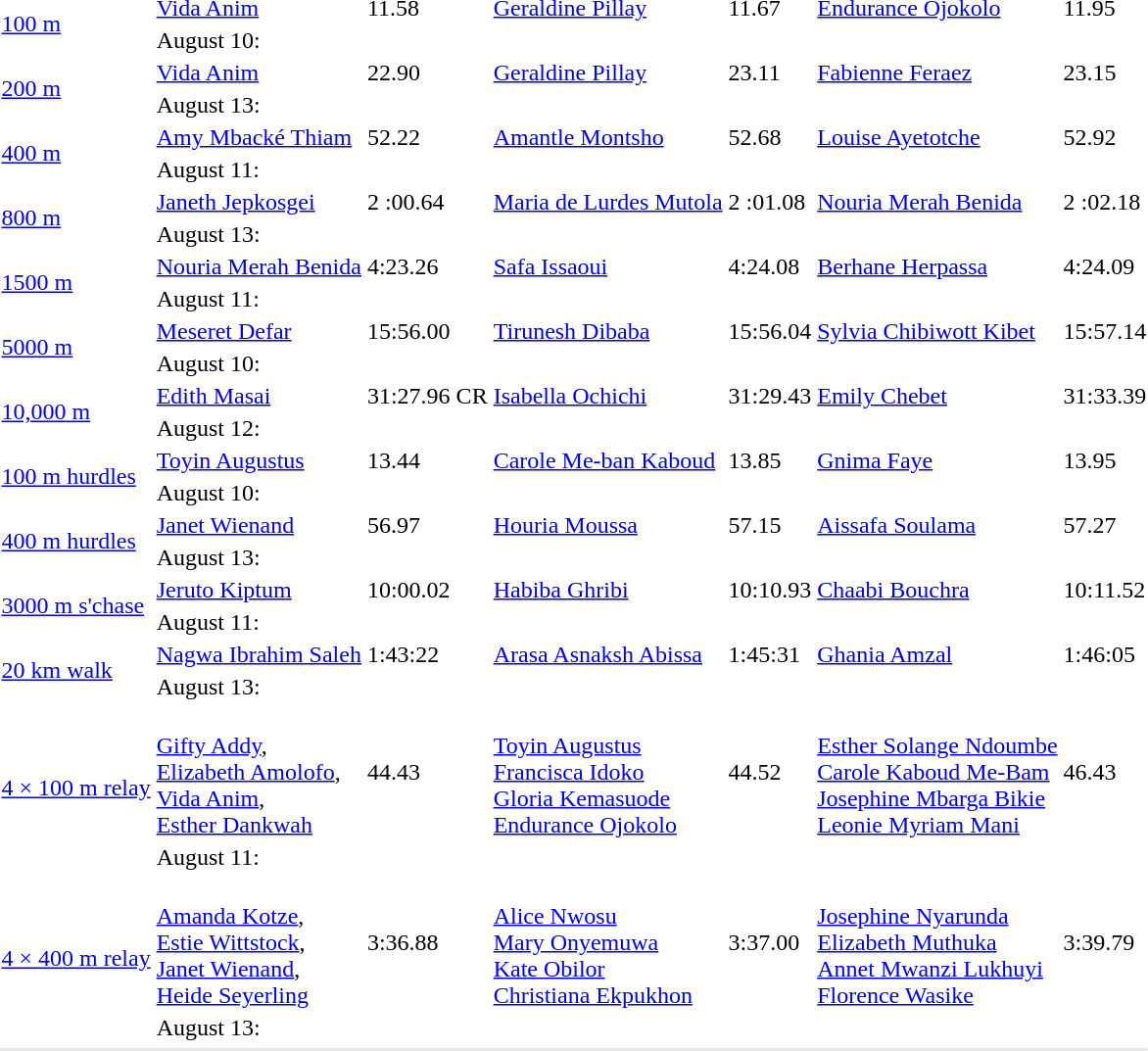<table>
<tr>
<td rowspan=2><a href='#'>100 m</a><br></td>
<td><a href='#'>Vida Anim</a> <br> </td>
<td>11.58</td>
<td><a href='#'>Geraldine Pillay</a> <br> </td>
<td>11.67</td>
<td><a href='#'>Endurance Ojokolo</a> <br> </td>
<td>11.95</td>
</tr>
<tr>
<td colspan=6>August 10:</td>
</tr>
<tr>
<td rowspan=2><a href='#'>200 m</a><br></td>
<td><a href='#'>Vida Anim</a> <br> </td>
<td>22.90</td>
<td><a href='#'>Geraldine Pillay</a> <br> </td>
<td>23.11</td>
<td><a href='#'>Fabienne Feraez</a> <br> </td>
<td>23.15</td>
</tr>
<tr>
<td colspan=6>August 13:</td>
</tr>
<tr>
<td rowspan=2><a href='#'>400 m</a><br></td>
<td><a href='#'>Amy Mbacké Thiam</a>  <br> </td>
<td>52.22</td>
<td><a href='#'>Amantle Montsho</a>  <br> </td>
<td>52.68</td>
<td><a href='#'>Louise Ayetotche</a>  <br> </td>
<td>52.92</td>
</tr>
<tr>
<td colspan=6>August 11:</td>
</tr>
<tr>
<td rowspan=2><a href='#'>800 m</a><br></td>
<td><a href='#'>Janeth Jepkosgei</a> <br> </td>
<td>2 :00.64</td>
<td><a href='#'>Maria de Lurdes Mutola</a> <br> </td>
<td>2 :01.08</td>
<td><a href='#'>Nouria Merah Benida</a> <br> </td>
<td>2 :02.18</td>
</tr>
<tr>
<td colspan=6>August 13:</td>
</tr>
<tr>
<td rowspan=2><a href='#'>1500 m</a><br></td>
<td><a href='#'>Nouria Merah Benida</a>  <br> </td>
<td>4:23.26</td>
<td><a href='#'>Safa Issaoui</a>  <br> </td>
<td>4:24.08</td>
<td><a href='#'>Berhane Herpassa</a>  <br> </td>
<td>4:24.09</td>
</tr>
<tr>
<td colspan=6>August 11:</td>
</tr>
<tr>
<td rowspan=2><a href='#'>5000 m</a><br></td>
<td><a href='#'>Meseret Defar</a> <br> </td>
<td>15:56.00</td>
<td><a href='#'>Tirunesh Dibaba</a> <br> </td>
<td>15:56.04</td>
<td><a href='#'>Sylvia Chibiwott Kibet</a> <br> </td>
<td>15:57.14</td>
</tr>
<tr>
<td colspan=6>August 10:</td>
</tr>
<tr>
<td rowspan=2><a href='#'>10,000 m</a><br></td>
<td><a href='#'>Edith Masai</a> <br> </td>
<td>31:27.96 CR</td>
<td><a href='#'>Isabella Ochichi</a> <br> </td>
<td>31:29.43</td>
<td><a href='#'>Emily Chebet</a> <br> </td>
<td>31:33.39</td>
</tr>
<tr>
<td colspan=6>August 12:</td>
</tr>
<tr>
<td rowspan=2><a href='#'>100 m hurdles</a><br></td>
<td><a href='#'>Toyin Augustus</a> <br> </td>
<td>13.44</td>
<td><a href='#'>Carole Me-ban Kaboud</a> <br> </td>
<td>13.85</td>
<td><a href='#'>Gnima Faye</a> <br> </td>
<td>13.95</td>
</tr>
<tr>
<td colspan=6>August 10:</td>
</tr>
<tr>
<td rowspan=2><a href='#'>400 m hurdles</a><br></td>
<td><a href='#'>Janet Wienand</a> <br> </td>
<td>56.97</td>
<td><a href='#'>Houria Moussa</a> <br> </td>
<td>57.15</td>
<td><a href='#'>Aissafa Soulama</a> <br> </td>
<td>57.27</td>
</tr>
<tr>
<td colspan=6>August 13:</td>
</tr>
<tr>
<td rowspan=2><a href='#'>3000 m s'chase</a><br></td>
<td><a href='#'>Jeruto Kiptum</a> <br> </td>
<td>10:00.02</td>
<td><a href='#'>Habiba Ghribi</a> <br> </td>
<td>10:10.93</td>
<td><a href='#'>Chaabi Bouchra</a> <br> </td>
<td>10:11.52</td>
</tr>
<tr>
<td colspan=6>August 11:</td>
</tr>
<tr>
<td rowspan=2><a href='#'>20 km walk</a><br></td>
<td><a href='#'>Nagwa Ibrahim Saleh</a> <br> </td>
<td>1:43:22</td>
<td><a href='#'>Arasa Asnaksh Abissa</a> <br> </td>
<td>1:45:31</td>
<td><a href='#'>Ghania Amzal</a> <br> </td>
<td>1:46:05</td>
</tr>
<tr>
<td colspan=6>August 13:</td>
</tr>
<tr>
<td rowspan=2><a href='#'>4 × 100 m relay</a><br></td>
<td><br><a href='#'>Gifty Addy</a>,<br><a href='#'>Elizabeth Amolofo</a>,<br><a href='#'>Vida Anim</a>,<br><a href='#'>Esther Dankwah</a></td>
<td>44.43</td>
<td><br><a href='#'>Toyin Augustus</a><br><a href='#'>Francisca Idoko</a><br><a href='#'>Gloria Kemasuode</a><br><a href='#'>Endurance Ojokolo</a></td>
<td>44.52</td>
<td><br><a href='#'>Esther Solange Ndoumbe</a><br><a href='#'>Carole Kaboud Me-Bam</a><br><a href='#'>Josephine Mbarga Bikie</a><br><a href='#'>Leonie Myriam Mani</a></td>
<td>46.43</td>
</tr>
<tr>
<td colspan=6>August 11:</td>
</tr>
<tr>
<td rowspan=2><a href='#'>4 × 400 m relay</a><br></td>
<td><br><a href='#'>Amanda Kotze</a>,<br><a href='#'>Estie Wittstock</a>,<br><a href='#'>Janet Wienand</a>,<br><a href='#'>Heide Seyerling</a></td>
<td>3:36.88</td>
<td><br><a href='#'>Alice Nwosu</a><br><a href='#'>Mary Onyemuwa</a><br><a href='#'>Kate Obilor</a><br><a href='#'>Christiana Ekpukhon</a></td>
<td>3:37.00</td>
<td><br><a href='#'>Josephine Nyarunda</a><br><a href='#'>Elizabeth Muthuka</a><br><a href='#'>Annet Mwanzi Lukhuyi</a><br><a href='#'>Florence Wasike</a></td>
<td>3:39.79</td>
</tr>
<tr>
<td colspan=6>August 13:</td>
</tr>
<tr>
</tr>
<tr bgcolor= e8e8e8>
<td colspan=7></td>
</tr>
</table>
